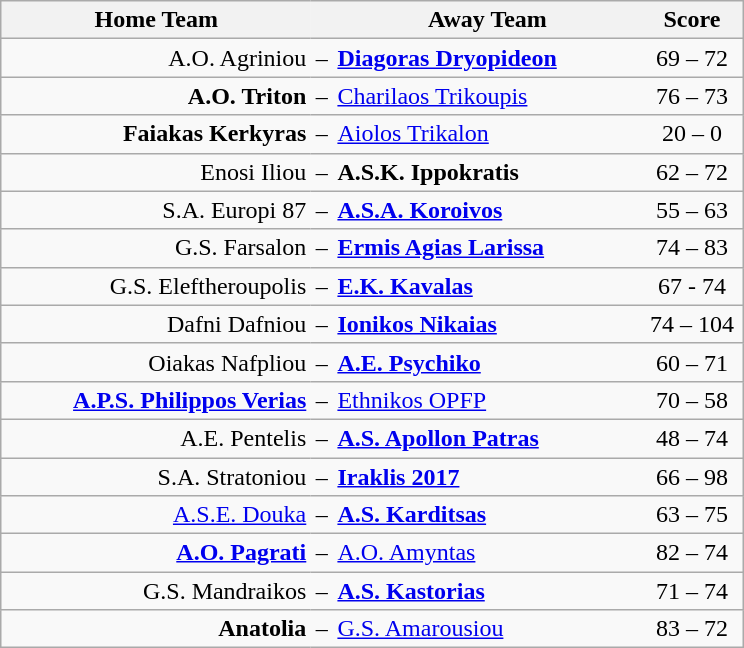<table class="wikitable" style="text-align: center; font-size:100%">
<tr>
<th style="border-right-style:hidden" width="200">Home Team</th>
<th style="border-right-style:hidden"></th>
<th style="border-right-style:hidden" width="200">Away Team</th>
<th width="60">Score</th>
</tr>
<tr>
<td align=right style="border-right-style:hidden">A.O. Agriniou</td>
<td style="border-right-style:hidden">–</td>
<td align=left style="border-right-style:hidden"><strong><a href='#'>Diagoras Dryopideon</a></strong></td>
<td>69 – 72</td>
</tr>
<tr>
<td align=right style="border-right-style:hidden"><strong>A.O. Triton</strong></td>
<td style="border-right-style:hidden">–</td>
<td align=left style="border-right-style:hidden"><a href='#'>Charilaos Trikoupis</a></td>
<td>76 – 73</td>
</tr>
<tr>
<td align=right style="border-right-style:hidden"><strong>Faiakas Kerkyras</strong></td>
<td style="border-right-style:hidden">–</td>
<td align=left style="border-right-style:hidden"><a href='#'>Aiolos Trikalon</a></td>
<td>20 – 0</td>
</tr>
<tr>
<td align=right style="border-right-style:hidden">Enosi Iliou</td>
<td style="border-right-style:hidden">–</td>
<td align=left style="border-right-style:hidden"><strong>A.S.K. Ippokratis</strong></td>
<td>62 – 72</td>
</tr>
<tr>
<td align=right style="border-right-style:hidden">S.A. Europi 87</td>
<td style="border-right-style:hidden">–</td>
<td align=left style="border-right-style:hidden"><strong><a href='#'>A.S.A. Koroivos</a></strong></td>
<td>55 – 63</td>
</tr>
<tr>
<td align=right style="border-right-style:hidden">G.S. Farsalon</td>
<td style="border-right-style:hidden">–</td>
<td align=left style="border-right-style:hidden"><strong><a href='#'>Ermis Agias Larissa</a></strong></td>
<td>74 – 83</td>
</tr>
<tr>
<td align=right style="border-right-style:hidden">G.S. Eleftheroupolis</td>
<td style="border-right-style:hidden">–</td>
<td align=left style="border-right-style:hidden"><strong><a href='#'>E.K. Kavalas</a></strong></td>
<td>67 - 74</td>
</tr>
<tr>
<td align=right style="border-right-style:hidden">Dafni Dafniou</td>
<td style="border-right-style:hidden">–</td>
<td align=left style="border-right-style:hidden"><strong><a href='#'>Ionikos Nikaias</a></strong></td>
<td>74 – 104</td>
</tr>
<tr>
<td align=right style="border-right-style:hidden">Oiakas Nafpliou</td>
<td style="border-right-style:hidden">–</td>
<td align=left style="border-right-style:hidden"><strong><a href='#'>A.E. Psychiko</a></strong></td>
<td>60 – 71</td>
</tr>
<tr>
<td align=right style="border-right-style:hidden"><strong><a href='#'>A.P.S. Philippos Verias</a></strong></td>
<td style="border-right-style:hidden">–</td>
<td align=left style="border-right-style:hidden"><a href='#'>Ethnikos OPFP</a></td>
<td>70 – 58</td>
</tr>
<tr>
<td align=right style="border-right-style:hidden">A.E. Pentelis</td>
<td style="border-right-style:hidden">–</td>
<td align=left style="border-right-style:hidden"><strong><a href='#'>A.S. Apollon Patras</a></strong></td>
<td>48 – 74</td>
</tr>
<tr>
<td align=right style="border-right-style:hidden">S.A. Stratoniou</td>
<td style="border-right-style:hidden">–</td>
<td align=left style="border-right-style:hidden"><strong><a href='#'>Iraklis 2017</a></strong></td>
<td>66 – 98</td>
</tr>
<tr>
<td align=right style="border-right-style:hidden"><a href='#'>A.S.E. Douka</a></td>
<td style="border-right-style:hidden">–</td>
<td align=left style="border-right-style:hidden"><strong><a href='#'>A.S. Karditsas</a></strong></td>
<td>63 – 75</td>
</tr>
<tr>
<td align=right style="border-right-style:hidden"><strong><a href='#'>A.O. Pagrati</a></strong></td>
<td style="border-right-style:hidden">–</td>
<td align=left style="border-right-style:hidden"><a href='#'>A.O. Amyntas</a></td>
<td>82 – 74</td>
</tr>
<tr>
<td align=right style="border-right-style:hidden">G.S. Mandraikos</td>
<td style="border-right-style:hidden">–</td>
<td align=left style="border-right-style:hidden"><strong><a href='#'>A.S. Kastorias</a></strong></td>
<td>71 – 74</td>
</tr>
<tr>
<td align=right style="border-right-style:hidden"><strong>Anatolia</strong></td>
<td style="border-right-style:hidden">–</td>
<td align=left style="border-right-style:hidden"><a href='#'>G.S. Amarousiou</a></td>
<td>83 – 72</td>
</tr>
</table>
